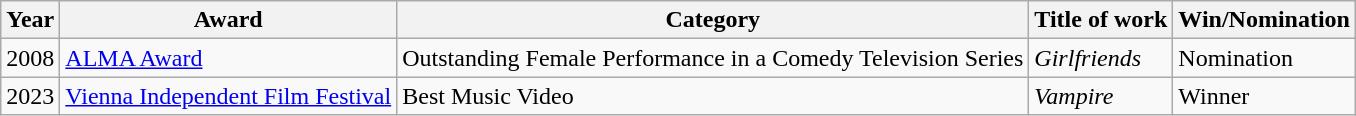<table class="wikitable sortable">
<tr>
<th>Year</th>
<th>Award</th>
<th>Category</th>
<th>Title of work</th>
<th>Win/Nomination</th>
</tr>
<tr>
<td>2008</td>
<td><a href='#'>ALMA Award</a></td>
<td>Outstanding Female Performance in a Comedy Television Series</td>
<td><em>Girlfriends</em></td>
<td>Nomination</td>
</tr>
<tr>
<td>2023</td>
<td><a href='#'>Vienna Independent Film Festival</a></td>
<td>Best Music Video</td>
<td><em>Vampire</em></td>
<td>Winner</td>
</tr>
</table>
